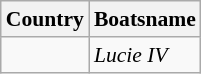<table class="wikitable" style="text-align:left; font-size:90%">
<tr>
<th>Country</th>
<th>Boatsname</th>
</tr>
<tr>
<td></td>
<td><em>Lucie IV</em></td>
</tr>
</table>
